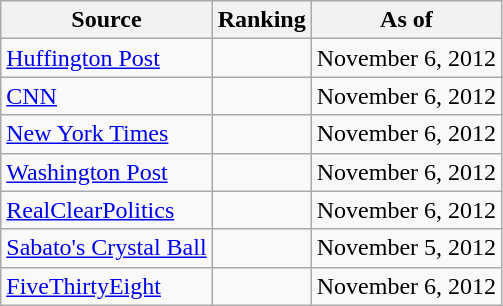<table class="wikitable" style="text-align:center">
<tr>
<th>Source</th>
<th>Ranking</th>
<th>As of</th>
</tr>
<tr>
<td align="left"><a href='#'>Huffington Post</a></td>
<td></td>
<td>November 6, 2012</td>
</tr>
<tr>
<td align="left"><a href='#'>CNN</a></td>
<td></td>
<td>November 6, 2012</td>
</tr>
<tr>
<td align=left><a href='#'>New York Times</a></td>
<td></td>
<td>November 6, 2012</td>
</tr>
<tr>
<td align="left"><a href='#'>Washington Post</a></td>
<td></td>
<td>November 6, 2012</td>
</tr>
<tr>
<td align="left"><a href='#'>RealClearPolitics</a></td>
<td></td>
<td>November 6, 2012</td>
</tr>
<tr>
<td align="left"><a href='#'>Sabato's Crystal Ball</a></td>
<td></td>
<td>November 5, 2012</td>
</tr>
<tr>
<td align="left"><a href='#'>FiveThirtyEight</a></td>
<td></td>
<td>November 6, 2012</td>
</tr>
</table>
